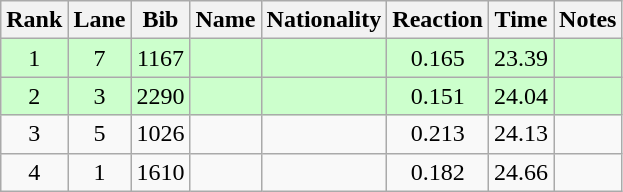<table class="wikitable sortable" style="text-align:center">
<tr>
<th>Rank</th>
<th>Lane</th>
<th>Bib</th>
<th>Name</th>
<th>Nationality</th>
<th>Reaction</th>
<th>Time</th>
<th>Notes</th>
</tr>
<tr bgcolor=ccffcc>
<td>1</td>
<td>7</td>
<td>1167</td>
<td align=left></td>
<td align=left></td>
<td>0.165</td>
<td>23.39</td>
<td><strong></strong></td>
</tr>
<tr bgcolor=ccffcc>
<td>2</td>
<td>3</td>
<td>2290</td>
<td align=left></td>
<td align=left></td>
<td>0.151</td>
<td>24.04</td>
<td><strong></strong></td>
</tr>
<tr>
<td>3</td>
<td>5</td>
<td>1026</td>
<td align=left></td>
<td align=left></td>
<td>0.213</td>
<td>24.13</td>
<td></td>
</tr>
<tr>
<td>4</td>
<td>1</td>
<td>1610</td>
<td align=left></td>
<td align=left></td>
<td>0.182</td>
<td>24.66</td>
<td></td>
</tr>
</table>
